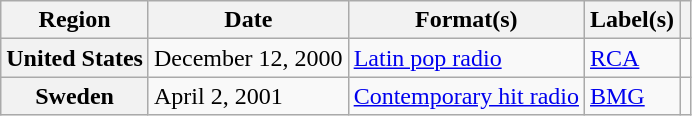<table class="wikitable sortable plainrowheaders">
<tr>
<th scope="col">Region</th>
<th scope="col">Date</th>
<th scope="col">Format(s)</th>
<th scope="col">Label(s)</th>
<th scope="col"></th>
</tr>
<tr>
<th scope="row">United States</th>
<td>December 12, 2000</td>
<td><a href='#'>Latin pop radio</a></td>
<td><a href='#'>RCA</a></td>
<td></td>
</tr>
<tr>
<th scope="row">Sweden</th>
<td>April 2, 2001</td>
<td><a href='#'>Contemporary hit radio</a></td>
<td><a href='#'>BMG</a></td>
<td></td>
</tr>
</table>
